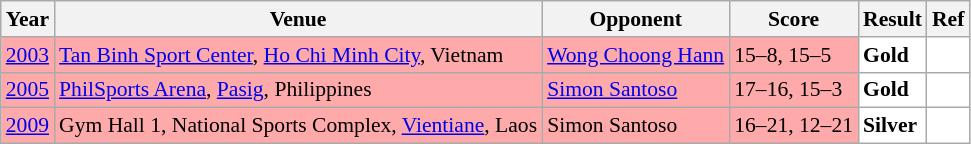<table class="sortable wikitable" style="font-size: 90%">
<tr>
<th>Year</th>
<th>Venue</th>
<th>Opponent</th>
<th>Score</th>
<th>Result</th>
<th>Ref</th>
</tr>
<tr style="background:#FFAAAA">
<td align="center"><a href='#'>2003</a></td>
<td align="left"><a href='#'>Tan Binh Sport Center</a>, <a href='#'>Ho Chi Minh City</a>, Vietnam</td>
<td align="left"> <a href='#'>Wong Choong Hann</a></td>
<td align="left">15–8, 15–5</td>
<td style="text-align:left; background:white"> <strong>Gold</strong></td>
<td style="text-align:center; background:white"></td>
</tr>
<tr style="background:#FFAAAA">
<td align="center"><a href='#'>2005</a></td>
<td align="left"><a href='#'>PhilSports Arena</a>, <a href='#'>Pasig</a>, Philippines</td>
<td align="left"> <a href='#'>Simon Santoso</a></td>
<td align="left">17–16, 15–3</td>
<td style="text-align:left; background:white"> <strong>Gold</strong></td>
<td style="text-align:center; background:white"></td>
</tr>
<tr style="background:#FFAAAA">
<td align="center"><a href='#'>2009</a></td>
<td align="left">Gym Hall 1, National Sports Complex, <a href='#'>Vientiane</a>, Laos</td>
<td align="left"> Simon Santoso</td>
<td align="left">16–21, 12–21</td>
<td style="text-align:left; background:white"> <strong>Silver</strong></td>
<td style="text-align:center; background:white"></td>
</tr>
</table>
